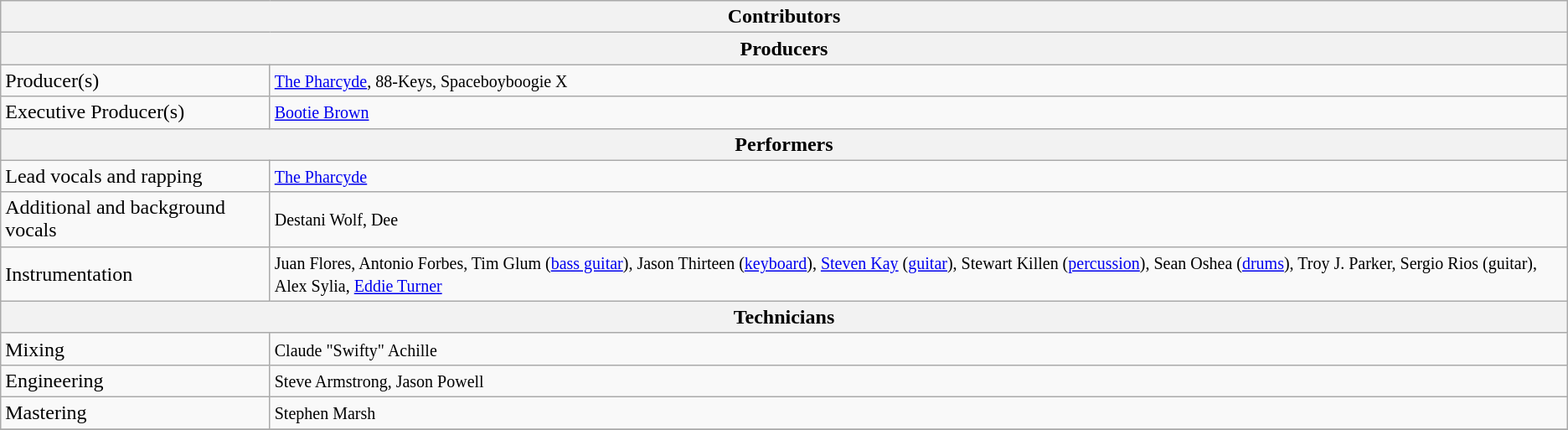<table class="wikitable">
<tr>
<th colspan="2">Contributors</th>
</tr>
<tr>
<th colspan="2">Producers</th>
</tr>
<tr>
<td>Producer(s)</td>
<td><small><a href='#'>The Pharcyde</a>, 88-Keys, Spaceboyboogie X</small></td>
</tr>
<tr>
<td>Executive Producer(s)</td>
<td><small><a href='#'>Bootie Brown</a></small></td>
</tr>
<tr>
<th colspan="2">Performers</th>
</tr>
<tr>
<td>Lead vocals and rapping</td>
<td><small><a href='#'>The Pharcyde</a></small></td>
</tr>
<tr>
<td>Additional and background vocals</td>
<td><small>Destani Wolf, Dee</small></td>
</tr>
<tr>
<td>Instrumentation</td>
<td><small>Juan Flores, Antonio Forbes, Tim Glum (<a href='#'>bass guitar</a>), Jason Thirteen (<a href='#'>keyboard</a>), <a href='#'>Steven Kay</a> (<a href='#'>guitar</a>), Stewart Killen (<a href='#'>percussion</a>), Sean Oshea (<a href='#'>drums</a>), Troy J. Parker, Sergio Rios (guitar), Alex Sylia, <a href='#'>Eddie Turner</a></small></td>
</tr>
<tr>
<th colspan="2">Technicians</th>
</tr>
<tr>
<td>Mixing</td>
<td><small>Claude "Swifty" Achille</small></td>
</tr>
<tr>
<td>Engineering</td>
<td><small>Steve Armstrong, Jason Powell</small></td>
</tr>
<tr>
<td>Mastering</td>
<td><small>Stephen Marsh</small></td>
</tr>
<tr>
</tr>
</table>
